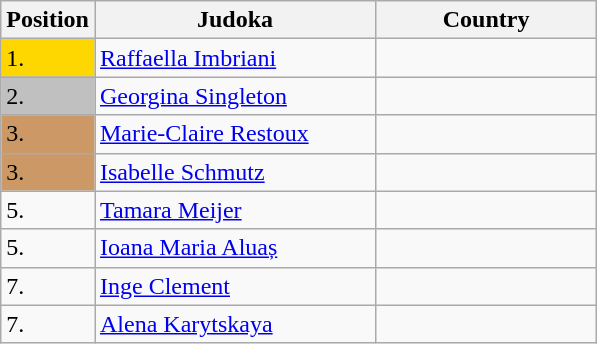<table class=wikitable>
<tr>
<th>Position</th>
<th width=180>Judoka</th>
<th width=140>Country</th>
</tr>
<tr>
<td bgcolor=gold>1.</td>
<td><a href='#'>Raffaella Imbriani</a></td>
<td></td>
</tr>
<tr>
<td bgcolor=silver>2.</td>
<td><a href='#'>Georgina Singleton</a></td>
<td></td>
</tr>
<tr>
<td bgcolor=CC9966>3.</td>
<td><a href='#'>Marie-Claire Restoux</a></td>
<td></td>
</tr>
<tr>
<td bgcolor=CC9966>3.</td>
<td><a href='#'>Isabelle Schmutz</a></td>
<td></td>
</tr>
<tr>
<td>5.</td>
<td><a href='#'>Tamara Meijer</a></td>
<td></td>
</tr>
<tr>
<td>5.</td>
<td><a href='#'>Ioana Maria Aluaș</a></td>
<td></td>
</tr>
<tr>
<td>7.</td>
<td><a href='#'>Inge Clement</a></td>
<td></td>
</tr>
<tr>
<td>7.</td>
<td><a href='#'>Alena Karytskaya</a></td>
<td></td>
</tr>
</table>
